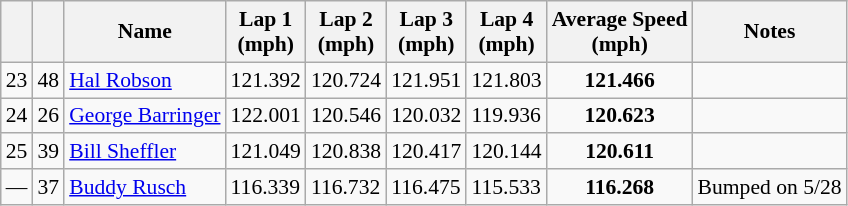<table class="wikitable" style="font-size: 90%;">
<tr align="center">
<th></th>
<th></th>
<th>Name</th>
<th>Lap 1<br>(mph)</th>
<th>Lap 2<br>(mph)</th>
<th>Lap 3<br>(mph)</th>
<th>Lap 4<br>(mph)</th>
<th>Average Speed<br>(mph)</th>
<th>Notes</th>
</tr>
<tr>
<td align=center>23</td>
<td>48</td>
<td> <a href='#'>Hal Robson</a> <strong></strong></td>
<td>121.392</td>
<td>120.724</td>
<td>121.951</td>
<td>121.803</td>
<td align=center><strong>121.466</strong></td>
<td></td>
</tr>
<tr>
<td align=center>24</td>
<td>26</td>
<td> <a href='#'>George Barringer</a></td>
<td>122.001</td>
<td>120.546</td>
<td>120.032</td>
<td>119.936</td>
<td align=center><strong>120.623</strong></td>
<td></td>
</tr>
<tr>
<td align=center>25</td>
<td>39</td>
<td> <a href='#'>Bill Sheffler</a> <strong></strong></td>
<td>121.049</td>
<td>120.838</td>
<td>120.417</td>
<td>120.144</td>
<td align=center><strong>120.611</strong></td>
<td></td>
</tr>
<tr>
<td align=center>—</td>
<td>37</td>
<td> <a href='#'>Buddy Rusch</a> <strong></strong></td>
<td>116.339</td>
<td>116.732</td>
<td>116.475</td>
<td>115.533</td>
<td align=center><strong>116.268</strong></td>
<td>Bumped on 5/28</td>
</tr>
</table>
